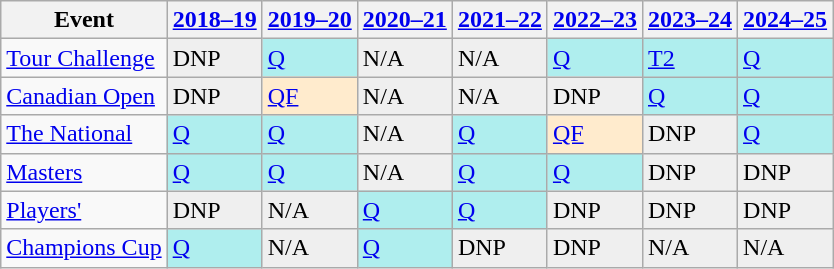<table class="wikitable" border="1">
<tr>
<th>Event</th>
<th><a href='#'>2018–19</a></th>
<th><a href='#'>2019–20</a></th>
<th><a href='#'>2020–21</a></th>
<th><a href='#'>2021–22</a></th>
<th><a href='#'>2022–23</a></th>
<th><a href='#'>2023–24</a></th>
<th><a href='#'>2024–25</a></th>
</tr>
<tr>
<td><a href='#'>Tour Challenge</a></td>
<td style="background:#EFEFEF;">DNP</td>
<td style="background:#afeeee;"><a href='#'>Q</a></td>
<td style="background:#EFEFEF;">N/A</td>
<td style="background:#EFEFEF;">N/A</td>
<td style="background:#afeeee;"><a href='#'>Q</a></td>
<td style="background:#afeeee;"><a href='#'>T2</a></td>
<td style="background:#afeeee;"><a href='#'>Q</a></td>
</tr>
<tr>
<td><a href='#'>Canadian Open</a></td>
<td style="background:#EFEFEF;">DNP</td>
<td style="background:#ffebcd;"><a href='#'>QF</a></td>
<td style="background:#EFEFEF;">N/A</td>
<td style="background:#EFEFEF;">N/A</td>
<td style="background:#EFEFEF;">DNP</td>
<td style="background:#afeeee;"><a href='#'>Q</a></td>
<td style="background:#afeeee;"><a href='#'>Q</a></td>
</tr>
<tr>
<td><a href='#'>The National</a></td>
<td style="background:#afeeee;"><a href='#'>Q</a></td>
<td style="background:#afeeee;"><a href='#'>Q</a></td>
<td style="background:#EFEFEF;">N/A</td>
<td style="background:#afeeee;"><a href='#'>Q</a></td>
<td style="background:#ffebcd;"><a href='#'>QF</a></td>
<td style="background:#EFEFEF;">DNP</td>
<td style="background:#afeeee;"><a href='#'>Q</a></td>
</tr>
<tr>
<td><a href='#'>Masters</a></td>
<td style="background:#afeeee;"><a href='#'>Q</a></td>
<td style="background:#afeeee;"><a href='#'>Q</a></td>
<td style="background:#EFEFEF;">N/A</td>
<td style="background:#afeeee;"><a href='#'>Q</a></td>
<td style="background:#afeeee;"><a href='#'>Q</a></td>
<td style="background:#EFEFEF;">DNP</td>
<td style="background:#EFEFEF;">DNP</td>
</tr>
<tr>
<td><a href='#'>Players'</a></td>
<td style="background:#EFEFEF;">DNP</td>
<td style="background:#EFEFEF;">N/A</td>
<td style="background:#afeeee;"><a href='#'>Q</a></td>
<td style="background:#afeeee;"><a href='#'>Q</a></td>
<td style="background:#EFEFEF;">DNP</td>
<td style="background:#EFEFEF;">DNP</td>
<td style="background:#EFEFEF;">DNP</td>
</tr>
<tr>
<td><a href='#'>Champions Cup</a></td>
<td style="background:#afeeee;"><a href='#'>Q</a></td>
<td style="background:#EFEFEF;">N/A</td>
<td style="background:#afeeee;"><a href='#'>Q</a></td>
<td style="background:#EFEFEF;">DNP</td>
<td style="background:#EFEFEF;">DNP</td>
<td style="background:#EFEFEF;">N/A</td>
<td style="background:#EFEFEF;">N/A</td>
</tr>
</table>
